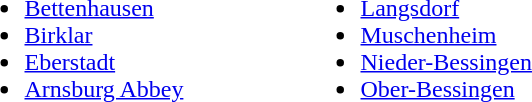<table right|>
<tr>
<td width="220" valign="top"><br><ul><li><a href='#'>Bettenhausen</a></li><li><a href='#'>Birklar</a></li><li><a href='#'>Eberstadt</a></li><li><a href='#'>Arnsburg Abbey</a></li></ul></td>
<td width="220" valign="top"><br><ul><li><a href='#'>Langsdorf</a></li><li><a href='#'>Muschenheim</a></li><li><a href='#'>Nieder-Bessingen</a></li><li><a href='#'>Ober-Bessingen</a></li></ul></td>
</tr>
</table>
